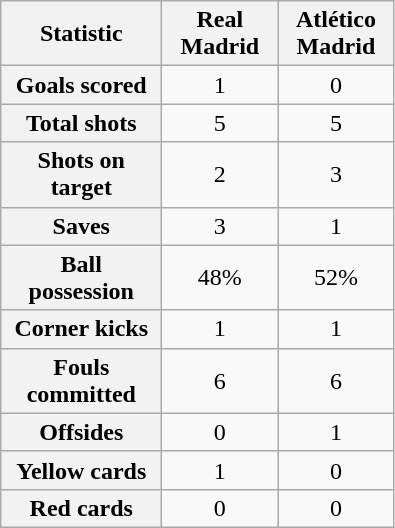<table class="wikitable plainrowheaders" style="text-align:center">
<tr>
<th scope="col" style="width:100px">Statistic</th>
<th scope="col" style="width:70px">Real Madrid</th>
<th scope="col" style="width:70px">Atlético Madrid</th>
</tr>
<tr>
<th scope=row>Goals scored</th>
<td>1</td>
<td>0</td>
</tr>
<tr>
<th scope=row>Total shots</th>
<td>5</td>
<td>5</td>
</tr>
<tr>
<th scope=row>Shots on target</th>
<td>2</td>
<td>3</td>
</tr>
<tr>
<th scope=row>Saves</th>
<td>3</td>
<td>1</td>
</tr>
<tr>
<th scope=row>Ball possession</th>
<td>48%</td>
<td>52%</td>
</tr>
<tr>
<th scope=row>Corner kicks</th>
<td>1</td>
<td>1</td>
</tr>
<tr>
<th scope=row>Fouls committed</th>
<td>6</td>
<td>6</td>
</tr>
<tr>
<th scope=row>Offsides</th>
<td>0</td>
<td>1</td>
</tr>
<tr>
<th scope=row>Yellow cards</th>
<td>1</td>
<td>0</td>
</tr>
<tr>
<th scope=row>Red cards</th>
<td>0</td>
<td>0</td>
</tr>
</table>
